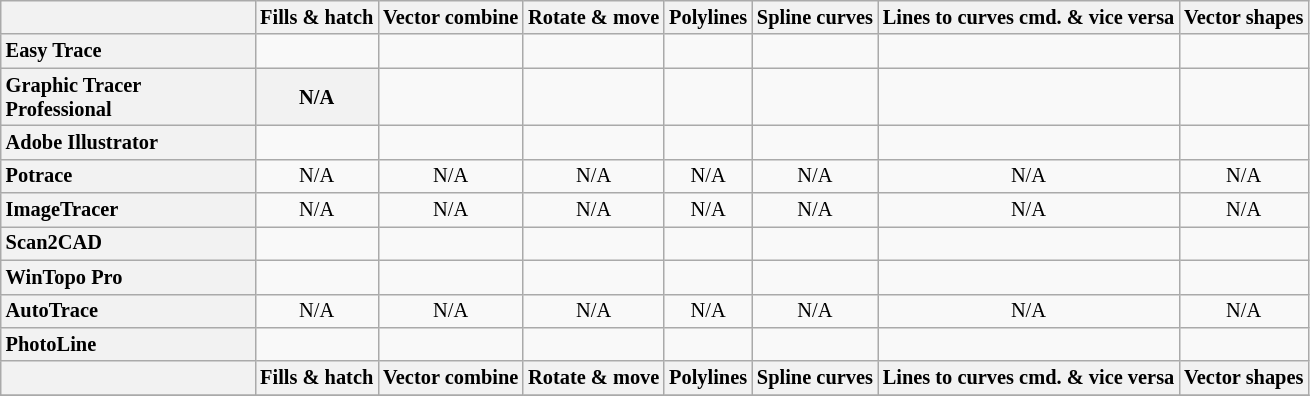<table class="sortable wikitable" style="font-size: 85%; text-align: center; width: auto">
<tr>
<th style="width:12em"></th>
<th>Fills & hatch</th>
<th>Vector combine</th>
<th>Rotate & move</th>
<th>Polylines</th>
<th>Spline curves</th>
<th>Lines to curves cmd. & vice versa</th>
<th>Vector shapes</th>
</tr>
<tr>
<th style="text-align:left">Easy Trace</th>
<td></td>
<td></td>
<td></td>
<td></td>
<td></td>
<td></td>
<td></td>
</tr>
<tr>
<th style="text-align:left">Graphic Tracer Professional</th>
<th>N/A</th>
<td></td>
<td></td>
<td></td>
<td></td>
<td></td>
<td></td>
</tr>
<tr>
<th style="text-align:left">Adobe Illustrator</th>
<td></td>
<td></td>
<td></td>
<td></td>
<td></td>
<td></td>
<td></td>
</tr>
<tr>
<th style="text-align:left">Potrace</th>
<td>N/A</td>
<td>N/A</td>
<td>N/A</td>
<td>N/A</td>
<td>N/A</td>
<td>N/A</td>
<td>N/A</td>
</tr>
<tr>
<th style="text-align:left">ImageTracer</th>
<td>N/A</td>
<td>N/A</td>
<td>N/A</td>
<td>N/A</td>
<td>N/A</td>
<td>N/A</td>
<td>N/A</td>
</tr>
<tr>
<th style="text-align:left">Scan2CAD</th>
<td></td>
<td></td>
<td></td>
<td></td>
<td></td>
<td></td>
<td></td>
</tr>
<tr>
<th style="text-align:left">WinTopo Pro</th>
<td></td>
<td></td>
<td></td>
<td></td>
<td></td>
<td></td>
<td></td>
</tr>
<tr>
<th style="text-align:left">AutoTrace</th>
<td>N/A</td>
<td>N/A</td>
<td>N/A</td>
<td>N/A</td>
<td>N/A</td>
<td>N/A</td>
<td>N/A</td>
</tr>
<tr>
<th style="text-align:left">PhotoLine</th>
<td></td>
<td></td>
<td></td>
<td></td>
<td></td>
<td></td>
<td></td>
</tr>
<tr class="sortbottom">
<th></th>
<th>Fills & hatch</th>
<th>Vector combine</th>
<th>Rotate & move</th>
<th>Polylines</th>
<th>Spline curves</th>
<th>Lines to curves cmd. & vice versa</th>
<th>Vector shapes</th>
</tr>
<tr>
</tr>
</table>
